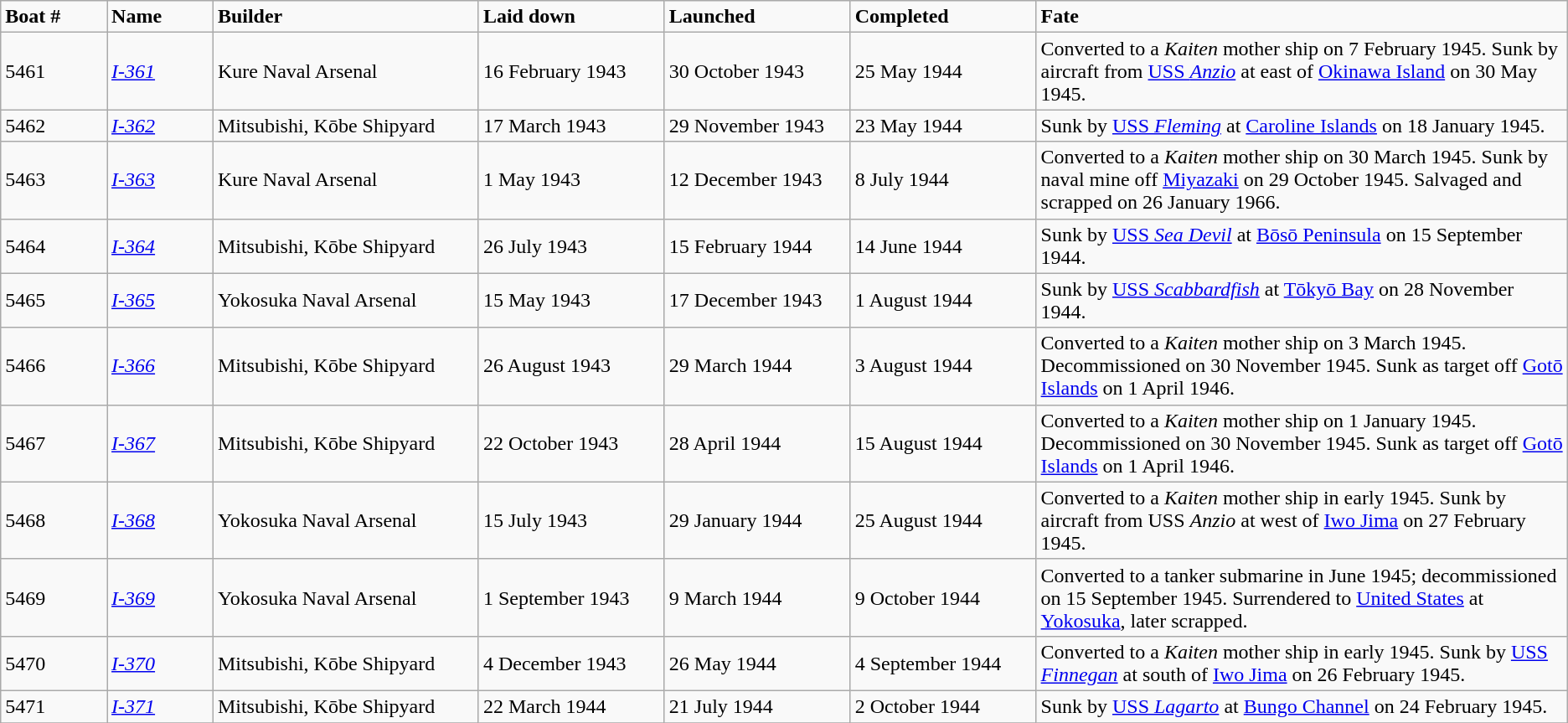<table class="wikitable">
<tr>
<td width="4%"><strong>Boat #</strong></td>
<td width="4%"><strong>Name</strong></td>
<td width="10%"><strong>Builder</strong></td>
<td width="7%" bgcolor=><strong>Laid down</strong></td>
<td width="7%" bgcolor=><strong>Launched</strong></td>
<td width="7%" bgcolor=><strong>Completed</strong></td>
<td width="20%" bgcolor=><strong>Fate</strong></td>
</tr>
<tr>
<td>5461</td>
<td><em><a href='#'>I-361</a></em></td>
<td>Kure Naval Arsenal</td>
<td>16 February 1943</td>
<td>30 October 1943</td>
<td>25 May 1944</td>
<td>Converted to a <em>Kaiten</em> mother ship on 7 February 1945. Sunk by aircraft from <a href='#'>USS <em>Anzio</em></a> at east of <a href='#'>Okinawa Island</a>  on 30 May 1945.</td>
</tr>
<tr>
<td>5462</td>
<td><em><a href='#'>I-362</a></em></td>
<td>Mitsubishi, Kōbe Shipyard</td>
<td>17 March 1943</td>
<td>29 November 1943</td>
<td>23 May 1944</td>
<td>Sunk by <a href='#'>USS <em>Fleming</em></a> at <a href='#'>Caroline Islands</a>  on 18 January 1945.</td>
</tr>
<tr>
<td>5463</td>
<td><em><a href='#'>I-363</a></em></td>
<td>Kure Naval Arsenal</td>
<td>1 May 1943</td>
<td>12 December 1943</td>
<td>8 July 1944</td>
<td>Converted to a <em>Kaiten</em> mother ship on 30 March 1945. Sunk by naval mine off <a href='#'>Miyazaki</a> on 29 October 1945. Salvaged and scrapped on 26 January 1966.</td>
</tr>
<tr>
<td>5464</td>
<td><em><a href='#'>I-364</a></em></td>
<td>Mitsubishi, Kōbe Shipyard</td>
<td>26 July 1943</td>
<td>15 February 1944</td>
<td>14 June 1944</td>
<td>Sunk by <a href='#'>USS <em>Sea Devil</em></a> at <a href='#'>Bōsō Peninsula</a>  on 15 September 1944.</td>
</tr>
<tr>
<td>5465</td>
<td><em><a href='#'>I-365</a></em></td>
<td>Yokosuka Naval Arsenal</td>
<td>15 May 1943</td>
<td>17 December 1943</td>
<td>1 August 1944</td>
<td>Sunk by <a href='#'>USS <em>Scabbardfish</em></a> at <a href='#'>Tōkyō Bay</a>  on 28 November 1944.</td>
</tr>
<tr>
<td>5466</td>
<td><em><a href='#'>I-366</a></em></td>
<td>Mitsubishi, Kōbe Shipyard</td>
<td>26 August 1943</td>
<td>29 March 1944</td>
<td>3 August 1944</td>
<td>Converted to a <em>Kaiten</em> mother ship on 3 March 1945. Decommissioned on 30 November 1945. Sunk as target off <a href='#'>Gotō Islands</a> on 1 April 1946.</td>
</tr>
<tr>
<td>5467</td>
<td><em><a href='#'>I-367</a></em></td>
<td>Mitsubishi, Kōbe Shipyard</td>
<td>22 October 1943</td>
<td>28 April 1944</td>
<td>15 August 1944</td>
<td>Converted to a <em>Kaiten</em> mother ship on 1 January 1945. Decommissioned on 30 November 1945. Sunk as target off <a href='#'>Gotō Islands</a> on 1 April 1946.</td>
</tr>
<tr>
<td>5468</td>
<td><em><a href='#'>I-368</a></em></td>
<td>Yokosuka Naval Arsenal</td>
<td>15 July 1943</td>
<td>29 January 1944</td>
<td>25 August 1944</td>
<td>Converted to a <em>Kaiten</em> mother ship in early 1945. Sunk by aircraft from USS <em>Anzio</em> at west of <a href='#'>Iwo Jima</a>  on 27 February 1945.</td>
</tr>
<tr>
<td>5469</td>
<td><em><a href='#'>I-369</a></em></td>
<td>Yokosuka Naval Arsenal</td>
<td>1 September 1943</td>
<td>9 March 1944</td>
<td>9 October 1944</td>
<td>Converted to a tanker submarine in June 1945; decommissioned on 15 September 1945. Surrendered to <a href='#'>United States</a> at <a href='#'>Yokosuka</a>, later scrapped.</td>
</tr>
<tr>
<td>5470</td>
<td><em><a href='#'>I-370</a></em></td>
<td>Mitsubishi, Kōbe Shipyard</td>
<td>4 December 1943</td>
<td>26 May 1944</td>
<td>4 September 1944</td>
<td>Converted to a <em>Kaiten</em> mother ship in early 1945. Sunk by <a href='#'>USS <em>Finnegan</em></a> at south of <a href='#'>Iwo Jima</a>  on 26 February 1945.</td>
</tr>
<tr>
<td>5471</td>
<td><em><a href='#'>I-371</a></em></td>
<td>Mitsubishi, Kōbe Shipyard</td>
<td>22 March 1944</td>
<td>21 July 1944</td>
<td>2 October 1944</td>
<td>Sunk by <a href='#'>USS <em>Lagarto</em></a> at <a href='#'>Bungo Channel</a>  on 24 February 1945.</td>
</tr>
<tr>
</tr>
</table>
